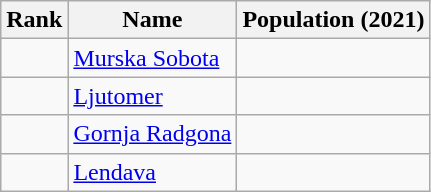<table class="wikitable">
<tr>
<th>Rank</th>
<th>Name</th>
<th>Population (2021)</th>
</tr>
<tr>
<td></td>
<td> <a href='#'>Murska Sobota</a></td>
<td></td>
</tr>
<tr>
<td></td>
<td> <a href='#'>Ljutomer</a></td>
<td></td>
</tr>
<tr>
<td></td>
<td> <a href='#'>Gornja Radgona</a></td>
<td></td>
</tr>
<tr>
<td></td>
<td> <a href='#'>Lendava</a></td>
<td></td>
</tr>
</table>
